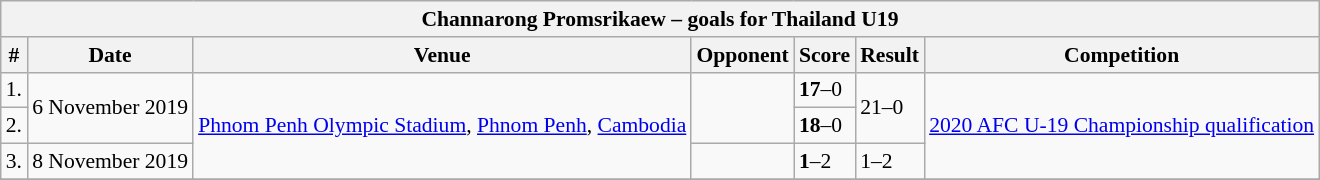<table class="wikitable" style="font-size:90%;">
<tr>
<th colspan="8"><strong>Channarong Promsrikaew – goals for Thailand U19</strong></th>
</tr>
<tr>
<th>#</th>
<th>Date</th>
<th>Venue</th>
<th>Opponent</th>
<th>Score</th>
<th>Result</th>
<th>Competition</th>
</tr>
<tr>
<td>1.</td>
<td rowspan="2">6 November 2019</td>
<td rowspan="3"><a href='#'>Phnom Penh Olympic Stadium</a>, <a href='#'>Phnom Penh</a>, <a href='#'>Cambodia</a></td>
<td rowspan="2"></td>
<td><strong>17</strong>–0</td>
<td rowspan="2">21–0</td>
<td rowspan="3"><a href='#'>2020 AFC U-19 Championship qualification</a></td>
</tr>
<tr>
<td>2.</td>
<td><strong>18</strong>–0</td>
</tr>
<tr>
<td>3.</td>
<td rowspan="1">8 November 2019</td>
<td rowspan="1"></td>
<td><strong>1</strong>–2</td>
<td rowspan="1">1–2</td>
</tr>
<tr>
</tr>
</table>
